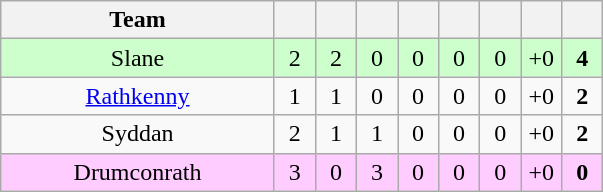<table class="wikitable" style="text-align:center">
<tr>
<th width="175">Team</th>
<th width="20"></th>
<th width="20"></th>
<th width="20"></th>
<th width="20"></th>
<th width="20"></th>
<th width="20"></th>
<th width="20"></th>
<th width="20"></th>
</tr>
<tr style="background:#cfc;">
<td>Slane</td>
<td>2</td>
<td>2</td>
<td>0</td>
<td>0</td>
<td>0</td>
<td>0</td>
<td>+0</td>
<td><strong>4</strong></td>
</tr>
<tr>
<td><a href='#'>Rathkenny</a></td>
<td>1</td>
<td>1</td>
<td>0</td>
<td>0</td>
<td>0</td>
<td>0</td>
<td>+0</td>
<td><strong>2</strong></td>
</tr>
<tr>
<td>Syddan</td>
<td>2</td>
<td>1</td>
<td>1</td>
<td>0</td>
<td>0</td>
<td>0</td>
<td>+0</td>
<td><strong>2</strong></td>
</tr>
<tr style="background:#fcf;">
<td>Drumconrath</td>
<td>3</td>
<td>0</td>
<td>3</td>
<td>0</td>
<td>0</td>
<td>0</td>
<td>+0</td>
<td><strong>0</strong></td>
</tr>
</table>
